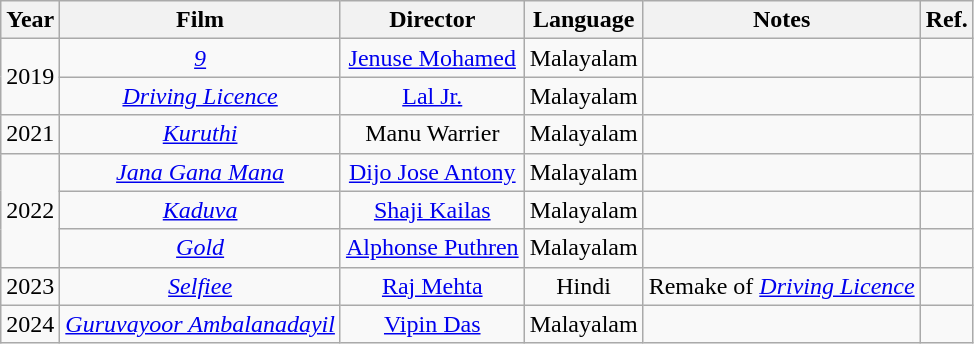<table class="wikitable sortable" style="text-align: center;font-size:100%">
<tr>
<th>Year</th>
<th>Film</th>
<th>Director</th>
<th>Language</th>
<th>Notes</th>
<th>Ref.</th>
</tr>
<tr>
<td rowspan="2">2019</td>
<td><em><a href='#'>9</a></em></td>
<td><a href='#'>Jenuse Mohamed</a></td>
<td>Malayalam</td>
<td></td>
<td></td>
</tr>
<tr>
<td><em><a href='#'>Driving Licence</a></em></td>
<td><a href='#'>Lal Jr.</a></td>
<td>Malayalam</td>
<td></td>
<td></td>
</tr>
<tr>
<td>2021</td>
<td><em><a href='#'>Kuruthi</a></em></td>
<td>Manu Warrier</td>
<td>Malayalam</td>
<td></td>
<td></td>
</tr>
<tr>
<td rowspan="3">2022</td>
<td><em><a href='#'>Jana Gana Mana</a></em></td>
<td><a href='#'>Dijo Jose Antony</a></td>
<td>Malayalam</td>
<td></td>
<td></td>
</tr>
<tr>
<td><em><a href='#'>Kaduva</a></em></td>
<td><a href='#'>Shaji Kailas</a></td>
<td>Malayalam</td>
<td></td>
<td></td>
</tr>
<tr>
<td><em><a href='#'>Gold</a></em></td>
<td><a href='#'>Alphonse Puthren</a></td>
<td>Malayalam</td>
<td></td>
<td></td>
</tr>
<tr>
<td>2023</td>
<td><em><a href='#'>Selfiee</a></em></td>
<td><a href='#'>Raj Mehta</a></td>
<td>Hindi</td>
<td>Remake of <a href='#'><em>Driving Licence</em></a></td>
<td></td>
</tr>
<tr>
<td>2024</td>
<td><em><a href='#'>Guruvayoor Ambalanadayil</a></em></td>
<td><a href='#'>Vipin Das</a></td>
<td>Malayalam</td>
<td></td>
<td></td>
</tr>
</table>
